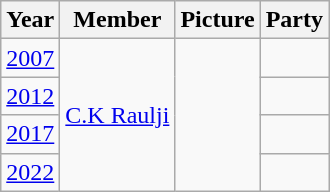<table class="wikitable sortable">
<tr>
<th>Year</th>
<th>Member</th>
<th>Picture</th>
<th colspan="2">Party</th>
</tr>
<tr>
<td><a href='#'>2007</a></td>
<td rowspan=4><a href='#'>C.K Raulji</a></td>
<td rowspan=4></td>
<td></td>
</tr>
<tr>
<td><a href='#'>2012</a></td>
</tr>
<tr>
<td><a href='#'>2017</a></td>
<td></td>
</tr>
<tr>
<td><a href='#'>2022</a></td>
</tr>
</table>
